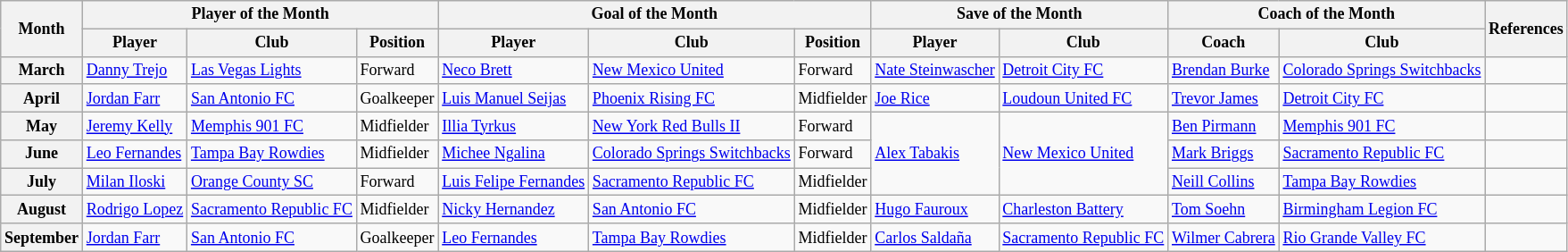<table class="wikitable" style="font-size:75%">
<tr>
<th rowspan="2">Month</th>
<th colspan="3">Player of the Month</th>
<th colspan="3">Goal of the Month</th>
<th colspan="2">Save of the Month</th>
<th colspan="2">Coach of the Month</th>
<th rowspan="2">References</th>
</tr>
<tr>
<th>Player</th>
<th>Club</th>
<th>Position</th>
<th>Player</th>
<th>Club</th>
<th>Position</th>
<th>Player</th>
<th>Club</th>
<th>Coach</th>
<th>Club</th>
</tr>
<tr>
<th>March</th>
<td> <a href='#'>Danny Trejo</a></td>
<td><a href='#'>Las Vegas Lights</a></td>
<td>Forward</td>
<td> <a href='#'>Neco Brett</a></td>
<td><a href='#'>New Mexico United</a></td>
<td>Forward</td>
<td> <a href='#'>Nate Steinwascher</a></td>
<td><a href='#'>Detroit City FC</a></td>
<td> <a href='#'>Brendan Burke</a></td>
<td><a href='#'>Colorado Springs Switchbacks</a></td>
<td></td>
</tr>
<tr>
<th>April</th>
<td> <a href='#'>Jordan Farr</a></td>
<td><a href='#'>San Antonio FC</a></td>
<td>Goalkeeper</td>
<td> <a href='#'>Luis Manuel Seijas</a></td>
<td><a href='#'>Phoenix Rising FC</a></td>
<td>Midfielder</td>
<td> <a href='#'>Joe Rice</a></td>
<td><a href='#'>Loudoun United FC</a></td>
<td> <a href='#'>Trevor James</a></td>
<td><a href='#'>Detroit City FC</a></td>
<td></td>
</tr>
<tr>
<th>May</th>
<td> <a href='#'>Jeremy Kelly</a></td>
<td><a href='#'>Memphis 901 FC</a></td>
<td>Midfielder</td>
<td> <a href='#'>Illia Tyrkus</a></td>
<td><a href='#'>New York Red Bulls II</a></td>
<td>Forward</td>
<td rowspan=3> <a href='#'>Alex Tabakis</a></td>
<td rowspan=3><a href='#'>New Mexico United</a></td>
<td> <a href='#'>Ben Pirmann</a></td>
<td><a href='#'>Memphis 901 FC</a></td>
<td></td>
</tr>
<tr>
<th>June</th>
<td> <a href='#'>Leo Fernandes</a></td>
<td><a href='#'>Tampa Bay Rowdies</a></td>
<td>Midfielder</td>
<td> <a href='#'>Michee Ngalina</a></td>
<td><a href='#'>Colorado Springs Switchbacks</a></td>
<td>Forward</td>
<td> <a href='#'>Mark Briggs</a></td>
<td><a href='#'>Sacramento Republic FC</a></td>
<td></td>
</tr>
<tr>
<th>July</th>
<td> <a href='#'>Milan Iloski</a></td>
<td><a href='#'>Orange County SC</a></td>
<td>Forward</td>
<td> <a href='#'>Luis Felipe Fernandes</a></td>
<td><a href='#'>Sacramento Republic FC</a></td>
<td>Midfielder</td>
<td> <a href='#'>Neill Collins</a></td>
<td><a href='#'>Tampa Bay Rowdies</a></td>
<td></td>
</tr>
<tr>
<th>August</th>
<td> <a href='#'>Rodrigo Lopez</a></td>
<td><a href='#'>Sacramento Republic FC</a></td>
<td>Midfielder</td>
<td> <a href='#'>Nicky Hernandez</a></td>
<td><a href='#'>San Antonio FC</a></td>
<td>Midfielder</td>
<td> <a href='#'>Hugo Fauroux</a></td>
<td><a href='#'>Charleston Battery</a></td>
<td> <a href='#'>Tom Soehn</a></td>
<td><a href='#'>Birmingham Legion FC</a></td>
<td></td>
</tr>
<tr>
<th>September</th>
<td> <a href='#'>Jordan Farr</a></td>
<td><a href='#'>San Antonio FC</a></td>
<td>Goalkeeper</td>
<td> <a href='#'>Leo Fernandes</a></td>
<td><a href='#'>Tampa Bay Rowdies</a></td>
<td>Midfielder</td>
<td> <a href='#'>Carlos Saldaña</a></td>
<td><a href='#'>Sacramento Republic FC</a></td>
<td> <a href='#'>Wilmer Cabrera</a></td>
<td><a href='#'>Rio Grande Valley FC</a></td>
<td></td>
</tr>
</table>
